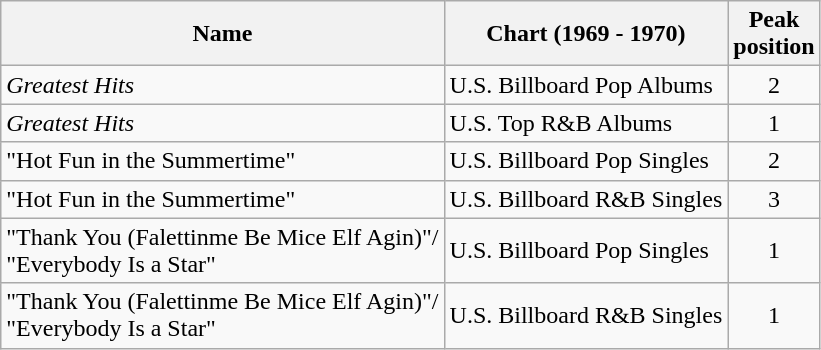<table class="wikitable" border="1">
<tr>
<th align="left">Name</th>
<th align="left">Chart (1969 - 1970)</th>
<th align="center">Peak<br>position</th>
</tr>
<tr>
<td><em>Greatest Hits</em></td>
<td align="left">U.S. Billboard Pop Albums</td>
<td align="center">2</td>
</tr>
<tr>
<td><em>Greatest Hits</em></td>
<td align="left">U.S. Top R&B Albums</td>
<td align="center">1</td>
</tr>
<tr>
<td>"Hot Fun in the Summertime"</td>
<td align="left">U.S. Billboard Pop Singles</td>
<td align="center">2</td>
</tr>
<tr>
<td>"Hot Fun in the Summertime"</td>
<td align="left">U.S. Billboard R&B Singles</td>
<td align="center">3</td>
</tr>
<tr>
<td>"Thank You (Falettinme Be Mice Elf Agin)"/<br>"Everybody Is a Star"</td>
<td align="left">U.S. Billboard Pop Singles</td>
<td align="center">1</td>
</tr>
<tr>
<td>"Thank You (Falettinme Be Mice Elf Agin)"/<br>"Everybody Is a Star"</td>
<td align="left">U.S. Billboard R&B Singles</td>
<td align="center">1</td>
</tr>
</table>
